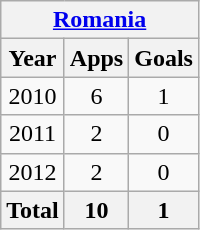<table class="wikitable" style="text-align:center">
<tr>
<th colspan=3><a href='#'>Romania</a></th>
</tr>
<tr>
<th>Year</th>
<th>Apps</th>
<th>Goals</th>
</tr>
<tr>
<td>2010</td>
<td>6</td>
<td>1</td>
</tr>
<tr>
<td>2011</td>
<td>2</td>
<td>0</td>
</tr>
<tr>
<td>2012</td>
<td>2</td>
<td>0</td>
</tr>
<tr>
<th>Total</th>
<th>10</th>
<th>1</th>
</tr>
</table>
